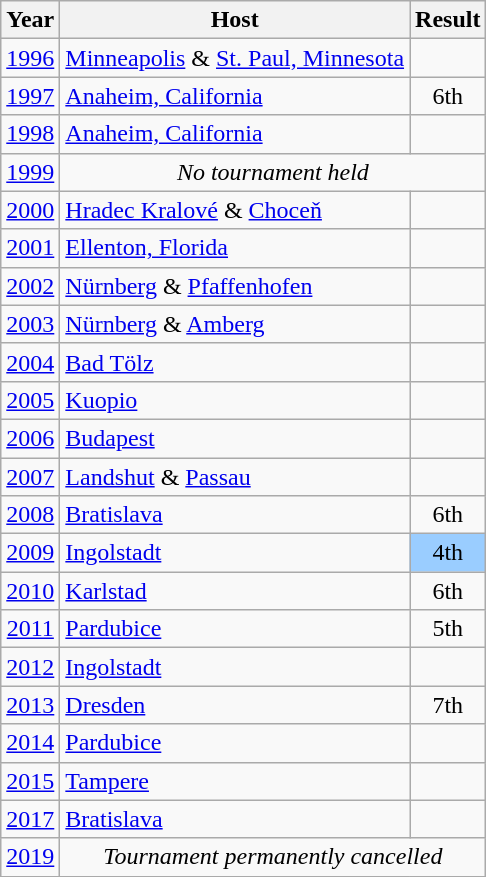<table class="wikitable" style="text-align:center;">
<tr>
<th>Year</th>
<th>Host</th>
<th>Result</th>
</tr>
<tr>
<td> <a href='#'>1996</a></td>
<td align=left><a href='#'>Minneapolis</a> & <a href='#'>St. Paul, Minnesota</a></td>
<td></td>
</tr>
<tr>
<td> <a href='#'>1997</a></td>
<td align=left><a href='#'>Anaheim, California</a></td>
<td>6th</td>
</tr>
<tr>
<td> <a href='#'>1998</a></td>
<td align=left><a href='#'>Anaheim, California</a></td>
<td></td>
</tr>
<tr>
<td><a href='#'>1999</a></td>
<td colspan=2><em>No tournament held</em></td>
</tr>
<tr>
<td> <a href='#'>2000</a></td>
<td align=left><a href='#'>Hradec Kralové</a> & <a href='#'>Choceň</a></td>
<td></td>
</tr>
<tr>
<td> <a href='#'>2001</a></td>
<td align=left><a href='#'>Ellenton, Florida</a></td>
<td></td>
</tr>
<tr>
<td> <a href='#'>2002</a></td>
<td align=left><a href='#'>Nürnberg</a> & <a href='#'>Pfaffenhofen</a></td>
<td></td>
</tr>
<tr>
<td> <a href='#'>2003</a></td>
<td align=left><a href='#'>Nürnberg</a> & <a href='#'>Amberg</a></td>
<td></td>
</tr>
<tr>
<td> <a href='#'>2004</a></td>
<td align=left><a href='#'>Bad Tölz</a></td>
<td></td>
</tr>
<tr>
<td> <a href='#'>2005</a></td>
<td align=left><a href='#'>Kuopio</a></td>
<td></td>
</tr>
<tr>
<td> <a href='#'>2006</a></td>
<td align=left><a href='#'>Budapest</a></td>
<td></td>
</tr>
<tr>
<td> <a href='#'>2007</a></td>
<td align=left><a href='#'>Landshut</a> & <a href='#'>Passau</a></td>
<td></td>
</tr>
<tr>
<td> <a href='#'>2008</a></td>
<td align=left><a href='#'>Bratislava</a></td>
<td>6th</td>
</tr>
<tr>
<td> <a href='#'>2009</a></td>
<td align=left><a href='#'>Ingolstadt</a></td>
<td style="background:#9acdff;">4th</td>
</tr>
<tr>
<td> <a href='#'>2010</a></td>
<td align=left><a href='#'>Karlstad</a></td>
<td>6th</td>
</tr>
<tr>
<td> <a href='#'>2011</a></td>
<td align=left><a href='#'>Pardubice</a></td>
<td>5th</td>
</tr>
<tr>
<td> <a href='#'>2012</a></td>
<td align=left><a href='#'>Ingolstadt</a></td>
<td></td>
</tr>
<tr>
<td> <a href='#'>2013</a></td>
<td align=left><a href='#'>Dresden</a></td>
<td>7th</td>
</tr>
<tr>
<td> <a href='#'>2014</a></td>
<td align=left><a href='#'>Pardubice</a></td>
<td></td>
</tr>
<tr>
<td> <a href='#'>2015</a></td>
<td align=left><a href='#'>Tampere</a></td>
<td></td>
</tr>
<tr>
<td> <a href='#'>2017</a></td>
<td align=left><a href='#'>Bratislava</a></td>
<td></td>
</tr>
<tr>
<td> <a href='#'>2019</a></td>
<td colspan=2><em>Tournament permanently cancelled</em></td>
</tr>
<tr>
</tr>
</table>
